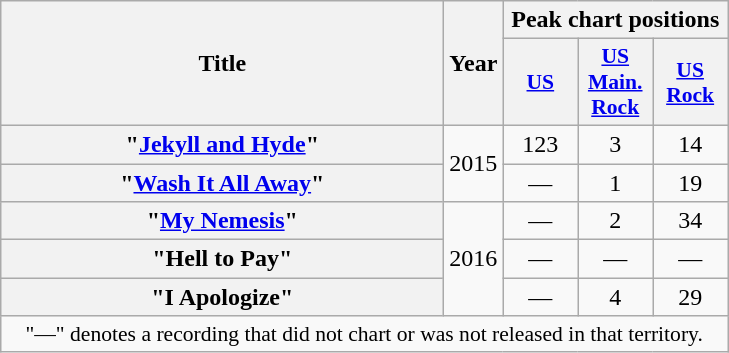<table class="wikitable plainrowheaders" style="text-align:center;">
<tr>
<th scope="col" rowspan="2" style="width:18em;">Title</th>
<th scope="col" rowspan="2">Year</th>
<th scope="col" colspan="8">Peak chart positions</th>
</tr>
<tr>
<th scope="col" style="width:3em;font-size:90%;"><a href='#'>US</a><br></th>
<th scope="col" style="width:3em;font-size:90%;"><a href='#'>US<br>Main.<br>Rock</a><br></th>
<th scope="col" style="width:3em;font-size:90%;"><a href='#'>US<br>Rock</a><br></th>
</tr>
<tr>
<th scope="row">"<a href='#'>Jekyll and Hyde</a>"</th>
<td rowspan="2">2015</td>
<td>123</td>
<td>3</td>
<td>14</td>
</tr>
<tr>
<th scope="row">"<a href='#'>Wash It All Away</a>"</th>
<td>—</td>
<td>1</td>
<td>19</td>
</tr>
<tr>
<th scope="row">"<a href='#'>My Nemesis</a>"</th>
<td rowspan="3">2016</td>
<td>—</td>
<td>2</td>
<td>34</td>
</tr>
<tr>
<th scope="row">"Hell to Pay"</th>
<td>—</td>
<td>—</td>
<td>—</td>
</tr>
<tr>
<th scope="row">"I Apologize"</th>
<td>—</td>
<td>4</td>
<td>29</td>
</tr>
<tr>
<td colspan="6" style="font-size:90%">"—" denotes a recording that did not chart or was not released in that territory.</td>
</tr>
</table>
